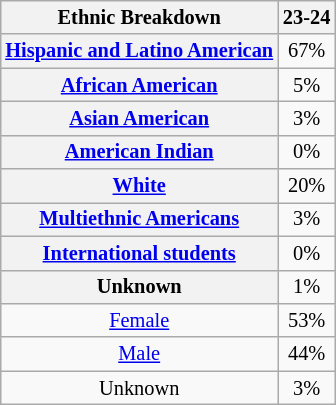<table class="wikitable" style="text-align:center; float:right; font-size:85%; margin-left:2em; margin:auto;">
<tr>
<th><strong>Ethnic Breakdown</strong></th>
<th><strong>23-24</strong></th>
</tr>
<tr>
<th><a href='#'>Hispanic and Latino American</a></th>
<td>67%</td>
</tr>
<tr>
<th><a href='#'>African American</a></th>
<td>5%</td>
</tr>
<tr>
<th><a href='#'>Asian American</a></th>
<td>3%</td>
</tr>
<tr>
<th><a href='#'>American Indian</a></th>
<td>0%</td>
</tr>
<tr>
<th><a href='#'>White</a></th>
<td>20%</td>
</tr>
<tr>
<th><a href='#'>Multiethnic Americans</a></th>
<td>3%</td>
</tr>
<tr>
<th><a href='#'>International students</a></th>
<td>0%</td>
</tr>
<tr>
<th>Unknown</th>
<td>1%</td>
</tr>
<tr>
<td><a href='#'>Female</a></td>
<td>53%</td>
</tr>
<tr>
<td><a href='#'>Male</a></td>
<td>44%</td>
</tr>
<tr>
<td>Unknown</td>
<td>3%</td>
</tr>
</table>
